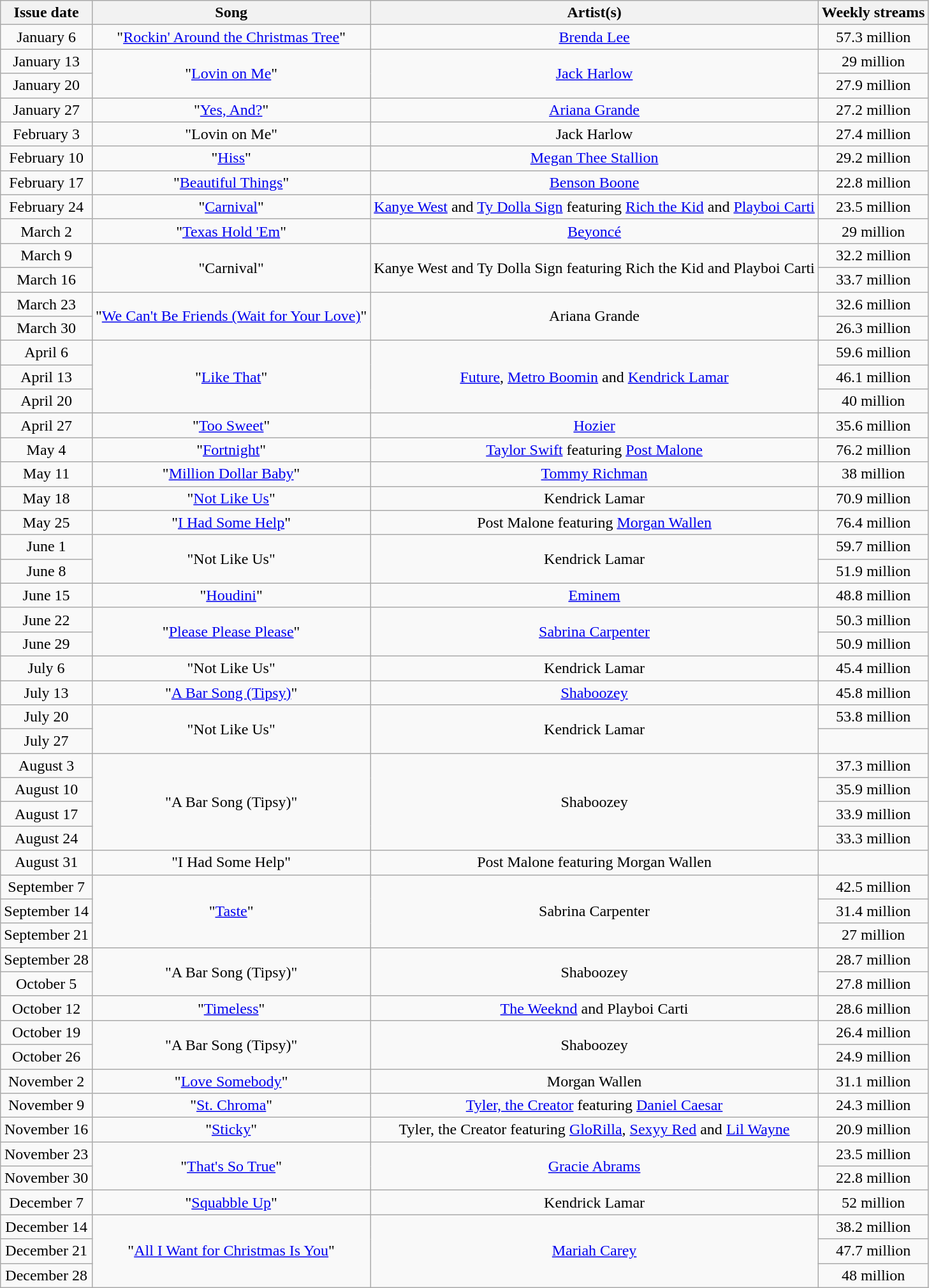<table class="wikitable sortable" style="text-align: center;">
<tr>
<th>Issue date</th>
<th>Song</th>
<th>Artist(s)</th>
<th>Weekly streams</th>
</tr>
<tr>
<td>January 6</td>
<td>"<a href='#'>Rockin' Around the Christmas Tree</a>"</td>
<td><a href='#'>Brenda Lee</a></td>
<td>57.3 million</td>
</tr>
<tr>
<td>January 13</td>
<td rowspan="2">"<a href='#'>Lovin on Me</a>"</td>
<td rowspan="2"><a href='#'>Jack Harlow</a></td>
<td>29 million</td>
</tr>
<tr>
<td>January 20</td>
<td>27.9 million</td>
</tr>
<tr>
<td>January 27</td>
<td>"<a href='#'>Yes, And?</a>"</td>
<td><a href='#'>Ariana Grande</a></td>
<td>27.2 million</td>
</tr>
<tr>
<td>February 3</td>
<td>"Lovin on Me"</td>
<td>Jack Harlow</td>
<td>27.4 million</td>
</tr>
<tr>
<td>February 10</td>
<td>"<a href='#'>Hiss</a>"</td>
<td><a href='#'>Megan Thee Stallion</a></td>
<td>29.2 million</td>
</tr>
<tr>
<td>February 17</td>
<td>"<a href='#'>Beautiful Things</a>"</td>
<td><a href='#'>Benson Boone</a></td>
<td>22.8 million</td>
</tr>
<tr>
<td>February 24</td>
<td>"<a href='#'>Carnival</a>"</td>
<td><a href='#'>Kanye West</a> and <a href='#'>Ty Dolla Sign</a> featuring <a href='#'>Rich the Kid</a> and <a href='#'>Playboi Carti</a></td>
<td>23.5 million</td>
</tr>
<tr>
<td>March 2</td>
<td>"<a href='#'>Texas Hold 'Em</a>"</td>
<td><a href='#'>Beyoncé</a></td>
<td>29 million</td>
</tr>
<tr>
<td>March 9</td>
<td rowspan="2">"Carnival"</td>
<td rowspan="2">Kanye West and Ty Dolla Sign featuring Rich the Kid and Playboi Carti</td>
<td>32.2 million</td>
</tr>
<tr>
<td>March 16</td>
<td>33.7 million</td>
</tr>
<tr>
<td>March 23</td>
<td rowspan="2">"<a href='#'>We Can't Be Friends (Wait for Your Love)</a>"</td>
<td rowspan="2">Ariana Grande</td>
<td>32.6 million</td>
</tr>
<tr>
<td>March 30</td>
<td>26.3 million</td>
</tr>
<tr>
<td>April 6</td>
<td rowspan="3">"<a href='#'>Like That</a>"</td>
<td rowspan="3"><a href='#'>Future</a>, <a href='#'>Metro Boomin</a> and <a href='#'>Kendrick Lamar</a></td>
<td>59.6 million</td>
</tr>
<tr>
<td>April 13</td>
<td>46.1 million</td>
</tr>
<tr>
<td>April 20</td>
<td>40 million</td>
</tr>
<tr>
<td>April 27</td>
<td>"<a href='#'>Too Sweet</a>"</td>
<td><a href='#'>Hozier</a></td>
<td>35.6 million</td>
</tr>
<tr>
<td>May 4</td>
<td>"<a href='#'>Fortnight</a>"</td>
<td><a href='#'>Taylor Swift</a> featuring <a href='#'>Post Malone</a></td>
<td>76.2 million</td>
</tr>
<tr>
<td>May 11</td>
<td>"<a href='#'>Million Dollar Baby</a>"</td>
<td><a href='#'>Tommy Richman</a></td>
<td>38 million</td>
</tr>
<tr>
<td>May 18</td>
<td>"<a href='#'>Not Like Us</a>"</td>
<td>Kendrick Lamar</td>
<td>70.9 million</td>
</tr>
<tr>
<td>May 25</td>
<td>"<a href='#'>I Had Some Help</a>"</td>
<td>Post Malone featuring <a href='#'>Morgan Wallen</a></td>
<td>76.4 million</td>
</tr>
<tr>
<td>June 1</td>
<td rowspan="2">"Not Like Us"</td>
<td rowspan="2">Kendrick Lamar</td>
<td>59.7 million</td>
</tr>
<tr>
<td>June 8</td>
<td>51.9 million</td>
</tr>
<tr>
<td>June 15</td>
<td>"<a href='#'>Houdini</a>"</td>
<td><a href='#'>Eminem</a></td>
<td>48.8 million</td>
</tr>
<tr>
<td>June 22</td>
<td rowspan="2">"<a href='#'>Please Please Please</a>"</td>
<td rowspan="2"><a href='#'>Sabrina Carpenter</a></td>
<td>50.3 million</td>
</tr>
<tr>
<td>June 29</td>
<td>50.9 million</td>
</tr>
<tr>
<td>July 6</td>
<td>"Not Like Us"</td>
<td>Kendrick Lamar</td>
<td>45.4 million</td>
</tr>
<tr>
<td>July 13</td>
<td>"<a href='#'>A Bar Song (Tipsy)</a>"</td>
<td><a href='#'>Shaboozey</a></td>
<td>45.8 million</td>
</tr>
<tr>
<td>July 20</td>
<td rowspan="2">"Not Like Us"</td>
<td rowspan="2">Kendrick Lamar</td>
<td>53.8 million</td>
</tr>
<tr>
<td>July 27</td>
<td></td>
</tr>
<tr>
<td>August 3</td>
<td rowspan="4">"A Bar Song (Tipsy)"</td>
<td rowspan="4">Shaboozey</td>
<td>37.3 million</td>
</tr>
<tr>
<td>August 10</td>
<td>35.9 million</td>
</tr>
<tr>
<td>August 17</td>
<td>33.9 million</td>
</tr>
<tr>
<td>August 24</td>
<td>33.3 million</td>
</tr>
<tr>
<td>August 31</td>
<td>"I Had Some Help"</td>
<td>Post Malone featuring Morgan Wallen</td>
<td></td>
</tr>
<tr>
<td>September 7</td>
<td rowspan="3">"<a href='#'>Taste</a>"</td>
<td rowspan="3">Sabrina Carpenter</td>
<td>42.5 million</td>
</tr>
<tr>
<td>September 14</td>
<td>31.4 million</td>
</tr>
<tr>
<td>September 21</td>
<td>27 million</td>
</tr>
<tr>
<td>September 28</td>
<td rowspan="2">"A Bar Song (Tipsy)"</td>
<td rowspan="2">Shaboozey</td>
<td>28.7 million</td>
</tr>
<tr>
<td>October 5</td>
<td>27.8 million</td>
</tr>
<tr>
<td>October 12</td>
<td>"<a href='#'>Timeless</a>"</td>
<td><a href='#'>The Weeknd</a> and Playboi Carti</td>
<td>28.6 million</td>
</tr>
<tr>
<td>October 19</td>
<td rowspan="2">"A Bar Song (Tipsy)"</td>
<td rowspan="2">Shaboozey</td>
<td>26.4 million</td>
</tr>
<tr>
<td>October 26</td>
<td>24.9 million</td>
</tr>
<tr>
<td>November 2</td>
<td>"<a href='#'>Love Somebody</a>"</td>
<td>Morgan Wallen</td>
<td>31.1 million</td>
</tr>
<tr>
<td>November 9</td>
<td>"<a href='#'>St. Chroma</a>"</td>
<td><a href='#'>Tyler, the Creator</a> featuring <a href='#'>Daniel Caesar</a></td>
<td>24.3 million</td>
</tr>
<tr>
<td>November 16</td>
<td>"<a href='#'>Sticky</a>"</td>
<td>Tyler, the Creator featuring <a href='#'>GloRilla</a>, <a href='#'>Sexyy Red</a> and <a href='#'>Lil Wayne</a></td>
<td>20.9 million</td>
</tr>
<tr>
<td>November 23</td>
<td rowspan="2">"<a href='#'>That's So True</a>"</td>
<td rowspan="2"><a href='#'>Gracie Abrams</a></td>
<td>23.5 million</td>
</tr>
<tr>
<td>November 30</td>
<td>22.8 million</td>
</tr>
<tr>
<td>December 7</td>
<td>"<a href='#'>Squabble Up</a>"</td>
<td>Kendrick Lamar</td>
<td>52 million</td>
</tr>
<tr>
<td>December 14</td>
<td rowspan="3">"<a href='#'>All I Want for Christmas Is You</a>"</td>
<td rowspan="3"><a href='#'>Mariah Carey</a></td>
<td>38.2 million</td>
</tr>
<tr>
<td>December 21</td>
<td>47.7 million</td>
</tr>
<tr>
<td>December 28</td>
<td>48 million</td>
</tr>
</table>
